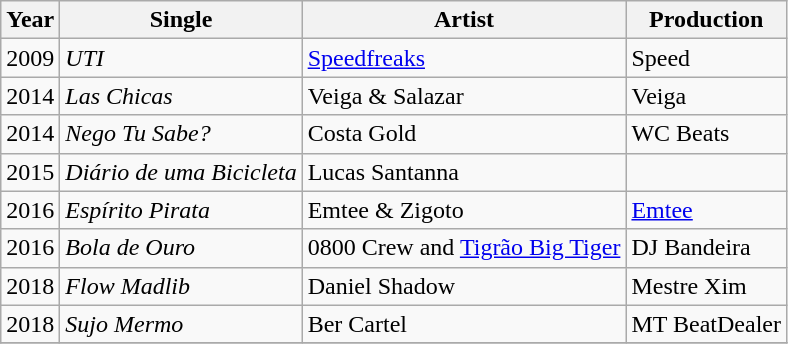<table class="wikitable">
<tr>
<th align="center">Year</th>
<th align="center">Single</th>
<th align="center">Artist</th>
<th align="center">Production</th>
</tr>
<tr>
<td>2009</td>
<td><em>UTI</em></td>
<td><a href='#'>Speedfreaks</a></td>
<td>Speed</td>
</tr>
<tr>
<td>2014</td>
<td><em>Las Chicas</em></td>
<td>Veiga & Salazar</td>
<td>Veiga</td>
</tr>
<tr>
<td>2014</td>
<td><em>Nego Tu Sabe?</em></td>
<td>Costa Gold</td>
<td>WC Beats</td>
</tr>
<tr>
<td>2015</td>
<td><em>Diário de uma Bicicleta</em></td>
<td>Lucas Santanna</td>
<td></td>
</tr>
<tr>
<td>2016</td>
<td><em>Espírito Pirata</em></td>
<td>Emtee & Zigoto</td>
<td><a href='#'>Emtee</a></td>
</tr>
<tr>
<td>2016</td>
<td><em>Bola de Ouro</em></td>
<td>0800 Crew and <a href='#'>Tigrão Big Tiger</a></td>
<td>DJ Bandeira</td>
</tr>
<tr>
<td>2018</td>
<td><em>Flow Madlib</em></td>
<td>Daniel Shadow</td>
<td>Mestre Xim</td>
</tr>
<tr>
<td>2018</td>
<td><em>Sujo Mermo</em></td>
<td>Ber Cartel</td>
<td>MT BeatDealer</td>
</tr>
<tr>
</tr>
</table>
